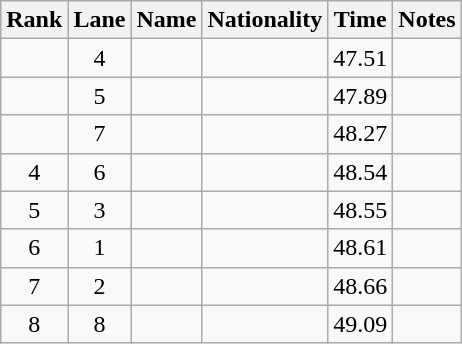<table class="wikitable sortable" style="text-align:center">
<tr>
<th>Rank</th>
<th>Lane</th>
<th>Name</th>
<th>Nationality</th>
<th>Time</th>
<th>Notes</th>
</tr>
<tr>
<td></td>
<td>4</td>
<td align=left></td>
<td align=left></td>
<td>47.51</td>
<td></td>
</tr>
<tr>
<td></td>
<td>5</td>
<td align=left></td>
<td align=left></td>
<td>47.89</td>
<td></td>
</tr>
<tr>
<td></td>
<td>7</td>
<td align="left"></td>
<td align="left"></td>
<td>48.27</td>
<td></td>
</tr>
<tr>
<td>4</td>
<td>6</td>
<td align=left></td>
<td align=left></td>
<td>48.54</td>
<td></td>
</tr>
<tr>
<td>5</td>
<td>3</td>
<td align="left"></td>
<td align="left"></td>
<td>48.55</td>
<td></td>
</tr>
<tr>
<td>6</td>
<td>1</td>
<td align="left"></td>
<td align="left"></td>
<td>48.61</td>
<td></td>
</tr>
<tr>
<td>7</td>
<td>2</td>
<td align="left"></td>
<td align="left"></td>
<td>48.66</td>
<td></td>
</tr>
<tr>
<td>8</td>
<td>8</td>
<td align=left></td>
<td align=left></td>
<td>49.09</td>
<td></td>
</tr>
</table>
